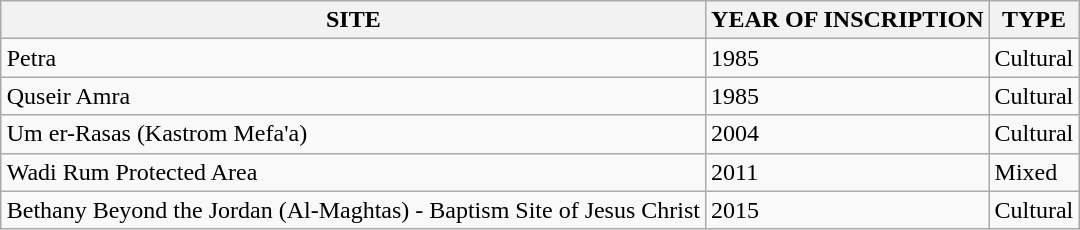<table class="wikitable" style="margin:1em auto;">
<tr>
<th>SITE</th>
<th>YEAR OF INSCRIPTION</th>
<th>TYPE</th>
</tr>
<tr>
<td>Petra</td>
<td>1985</td>
<td>Cultural</td>
</tr>
<tr>
<td>Quseir Amra</td>
<td>1985</td>
<td>Cultural</td>
</tr>
<tr>
<td>Um er-Rasas (Kastrom Mefa'a)</td>
<td>2004</td>
<td>Cultural</td>
</tr>
<tr>
<td>Wadi Rum Protected Area</td>
<td>2011</td>
<td>Mixed</td>
</tr>
<tr>
<td>Bethany Beyond the Jordan (Al-Maghtas) - Baptism Site of Jesus Christ</td>
<td>2015</td>
<td>Cultural</td>
</tr>
</table>
